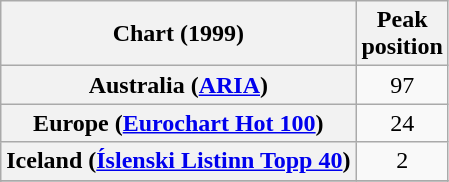<table class="wikitable sortable plainrowheaders" style="text-align:center">
<tr>
<th>Chart (1999)</th>
<th>Peak<br>position</th>
</tr>
<tr>
<th scope="row">Australia (<a href='#'>ARIA</a>)</th>
<td>97</td>
</tr>
<tr>
<th scope="row">Europe (<a href='#'>Eurochart Hot 100</a>)</th>
<td>24</td>
</tr>
<tr>
<th scope="row">Iceland (<a href='#'>Íslenski Listinn Topp 40</a>)</th>
<td>2</td>
</tr>
<tr>
</tr>
<tr>
</tr>
<tr>
</tr>
<tr>
</tr>
</table>
